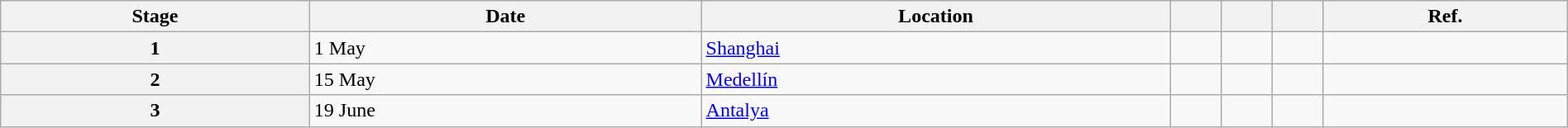<table class="wikitable" style="width:100%">
<tr>
<th>Stage</th>
<th>Date</th>
<th>Location</th>
<th></th>
<th></th>
<th></th>
<th>Ref.</th>
</tr>
<tr>
<th>1</th>
<td>1 May</td>
<td> <a href='#'>Shanghai</a></td>
<td></td>
<td></td>
<td></td>
<td></td>
</tr>
<tr>
<th>2</th>
<td>15 May</td>
<td> <a href='#'>Medellín</a></td>
<td></td>
<td></td>
<td></td>
<td></td>
</tr>
<tr>
<th>3</th>
<td>19 June</td>
<td> <a href='#'>Antalya</a></td>
<td></td>
<td></td>
<td></td>
<td></td>
</tr>
</table>
